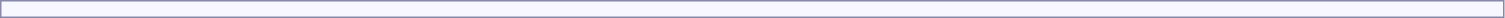<table style="width:66em; border:1px solid #8888aa; background-color:#f7f8ff; padding:5px; font-size:95%; margin: 0px 12px 12px 0px;">
</table>
